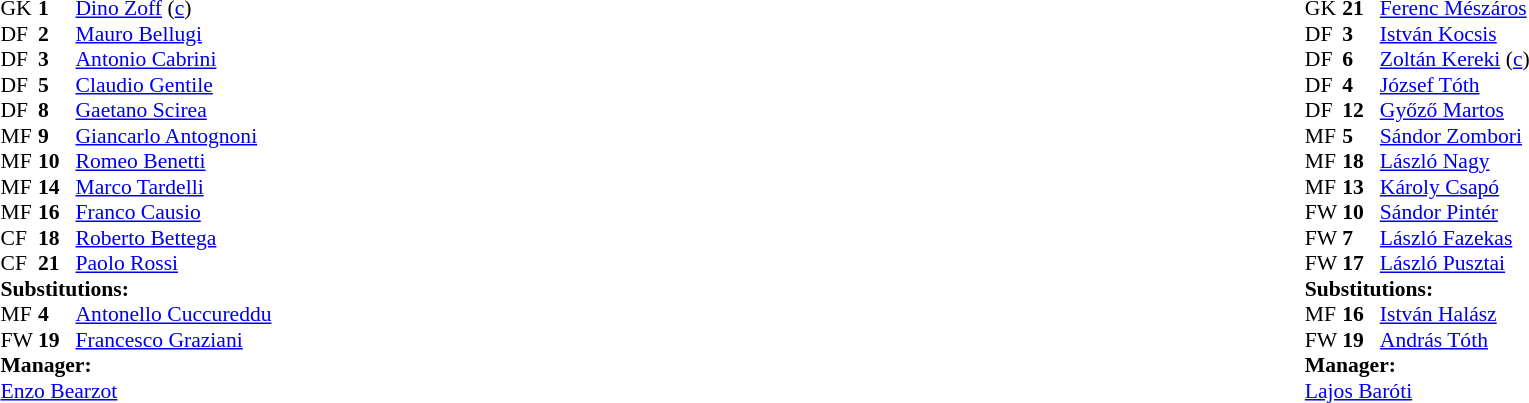<table width="100%">
<tr>
<td valign="top" width="50%"><br><table style="font-size: 90%" cellspacing="0" cellpadding="0">
<tr>
<th width="25"></th>
<th width="25"></th>
</tr>
<tr>
<td>GK</td>
<td><strong>1</strong></td>
<td><a href='#'>Dino Zoff</a> (<a href='#'>c</a>)</td>
</tr>
<tr>
<td>DF</td>
<td><strong>2</strong></td>
<td><a href='#'>Mauro Bellugi</a></td>
</tr>
<tr>
<td>DF</td>
<td><strong>3</strong></td>
<td><a href='#'>Antonio Cabrini</a></td>
<td></td>
<td></td>
</tr>
<tr>
<td>DF</td>
<td><strong>5</strong></td>
<td><a href='#'>Claudio Gentile</a></td>
</tr>
<tr>
<td>DF</td>
<td><strong>8</strong></td>
<td><a href='#'>Gaetano Scirea</a></td>
</tr>
<tr>
<td>MF</td>
<td><strong>9</strong></td>
<td><a href='#'>Giancarlo Antognoni</a></td>
</tr>
<tr>
<td>MF</td>
<td><strong>10</strong></td>
<td><a href='#'>Romeo Benetti</a></td>
</tr>
<tr>
<td>MF</td>
<td><strong>14</strong></td>
<td><a href='#'>Marco Tardelli</a></td>
</tr>
<tr>
<td>MF</td>
<td><strong>16</strong></td>
<td><a href='#'>Franco Causio</a></td>
</tr>
<tr>
<td>CF</td>
<td><strong>18</strong></td>
<td><a href='#'>Roberto Bettega</a></td>
<td></td>
<td></td>
</tr>
<tr>
<td>CF</td>
<td><strong>21</strong></td>
<td><a href='#'>Paolo Rossi</a></td>
</tr>
<tr>
<td colspan=3><strong>Substitutions:</strong></td>
</tr>
<tr>
<td>MF</td>
<td><strong>4</strong></td>
<td><a href='#'>Antonello Cuccureddu</a></td>
<td></td>
<td></td>
</tr>
<tr>
<td>FW</td>
<td><strong>19</strong></td>
<td><a href='#'>Francesco Graziani</a></td>
<td></td>
<td></td>
</tr>
<tr>
<td colspan=3><strong>Manager:</strong></td>
</tr>
<tr>
<td colspan=3><a href='#'>Enzo Bearzot</a></td>
</tr>
</table>
</td>
<td valign="top" width="50%"><br><table style="font-size: 90%" cellspacing="0" cellpadding="0" align="center">
<tr>
<th width=25></th>
<th width=25></th>
</tr>
<tr>
<td>GK</td>
<td><strong>21</strong></td>
<td><a href='#'>Ferenc Mészáros</a></td>
</tr>
<tr>
<td>DF</td>
<td><strong>3</strong></td>
<td><a href='#'>István Kocsis</a></td>
</tr>
<tr>
<td>DF</td>
<td><strong>6</strong></td>
<td><a href='#'>Zoltán Kereki</a> (<a href='#'>c</a>)</td>
</tr>
<tr>
<td>DF</td>
<td><strong>4</strong></td>
<td><a href='#'>József Tóth</a></td>
</tr>
<tr>
<td>DF</td>
<td><strong>12</strong></td>
<td><a href='#'>Győző Martos</a></td>
<td></td>
</tr>
<tr>
<td>MF</td>
<td><strong>5</strong></td>
<td><a href='#'>Sándor Zombori</a></td>
<td></td>
</tr>
<tr>
<td>MF</td>
<td><strong>18</strong></td>
<td><a href='#'>László Nagy</a></td>
<td></td>
<td></td>
</tr>
<tr>
<td>MF</td>
<td><strong>13</strong></td>
<td><a href='#'>Károly Csapó</a></td>
</tr>
<tr>
<td>FW</td>
<td><strong>10</strong></td>
<td><a href='#'>Sándor Pintér</a></td>
</tr>
<tr>
<td>FW</td>
<td><strong>7</strong></td>
<td><a href='#'>László Fazekas</a></td>
<td></td>
<td></td>
</tr>
<tr>
<td>FW</td>
<td><strong>17</strong></td>
<td><a href='#'>László Pusztai</a></td>
<td></td>
</tr>
<tr>
<td colspan=3><strong>Substitutions:</strong></td>
</tr>
<tr>
<td>MF</td>
<td><strong>16</strong></td>
<td><a href='#'>István Halász</a></td>
<td></td>
<td></td>
</tr>
<tr>
<td>FW</td>
<td><strong>19</strong></td>
<td><a href='#'>András Tóth</a></td>
<td></td>
<td></td>
</tr>
<tr>
<td colspan=3><strong>Manager:</strong></td>
</tr>
<tr>
<td colspan=4><a href='#'>Lajos Baróti</a></td>
</tr>
</table>
</td>
</tr>
</table>
